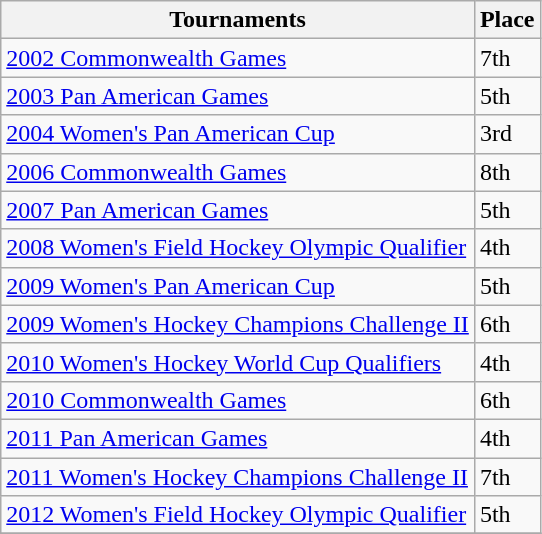<table class="wikitable collapsible">
<tr>
<th>Tournaments</th>
<th>Place</th>
</tr>
<tr>
<td><a href='#'>2002 Commonwealth Games</a></td>
<td>7th</td>
</tr>
<tr>
<td><a href='#'>2003 Pan American Games</a></td>
<td>5th</td>
</tr>
<tr>
<td><a href='#'>2004 Women's Pan American Cup</a></td>
<td>3rd</td>
</tr>
<tr>
<td><a href='#'>2006 Commonwealth Games</a></td>
<td>8th</td>
</tr>
<tr>
<td><a href='#'>2007 Pan American Games</a></td>
<td>5th</td>
</tr>
<tr>
<td><a href='#'>2008 Women's Field Hockey Olympic Qualifier</a></td>
<td>4th</td>
</tr>
<tr>
<td><a href='#'>2009 Women's Pan American Cup</a></td>
<td>5th</td>
</tr>
<tr>
<td><a href='#'>2009 Women's Hockey Champions Challenge II</a></td>
<td>6th</td>
</tr>
<tr>
<td><a href='#'>2010 Women's Hockey World Cup Qualifiers</a></td>
<td>4th</td>
</tr>
<tr>
<td><a href='#'>2010 Commonwealth Games</a></td>
<td>6th</td>
</tr>
<tr>
<td><a href='#'>2011 Pan American Games</a></td>
<td>4th</td>
</tr>
<tr>
<td><a href='#'>2011 Women's Hockey Champions Challenge II</a></td>
<td>7th</td>
</tr>
<tr>
<td><a href='#'>2012 Women's Field Hockey Olympic Qualifier</a></td>
<td>5th</td>
</tr>
<tr>
</tr>
</table>
